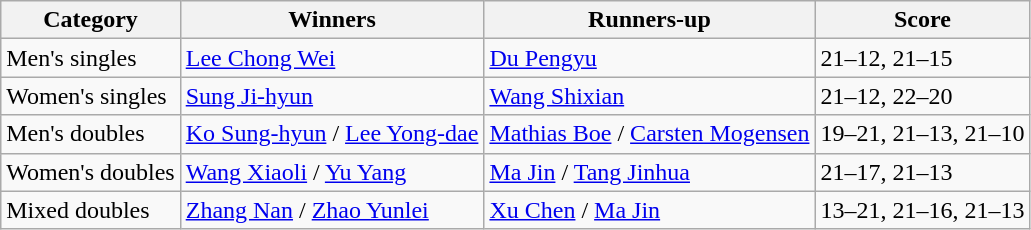<table class=wikitable style="white-space:nowrap;">
<tr>
<th>Category</th>
<th>Winners</th>
<th>Runners-up</th>
<th>Score</th>
</tr>
<tr>
<td>Men's singles</td>
<td> <a href='#'>Lee Chong Wei</a></td>
<td> <a href='#'>Du Pengyu</a></td>
<td>21–12, 21–15</td>
</tr>
<tr>
<td>Women's singles</td>
<td> <a href='#'>Sung Ji-hyun</a></td>
<td> <a href='#'>Wang Shixian</a></td>
<td>21–12, 22–20</td>
</tr>
<tr>
<td>Men's doubles</td>
<td> <a href='#'>Ko Sung-hyun</a> / <a href='#'>Lee Yong-dae</a></td>
<td> <a href='#'>Mathias Boe</a> / <a href='#'>Carsten Mogensen</a></td>
<td>19–21, 21–13, 21–10</td>
</tr>
<tr>
<td>Women's doubles</td>
<td> <a href='#'>Wang Xiaoli</a> / <a href='#'>Yu Yang</a></td>
<td> <a href='#'>Ma Jin</a> / <a href='#'>Tang Jinhua</a></td>
<td>21–17, 21–13</td>
</tr>
<tr>
<td>Mixed doubles</td>
<td> <a href='#'>Zhang Nan</a> / <a href='#'>Zhao Yunlei</a></td>
<td> <a href='#'>Xu Chen</a> / <a href='#'>Ma Jin</a></td>
<td>13–21, 21–16, 21–13</td>
</tr>
</table>
